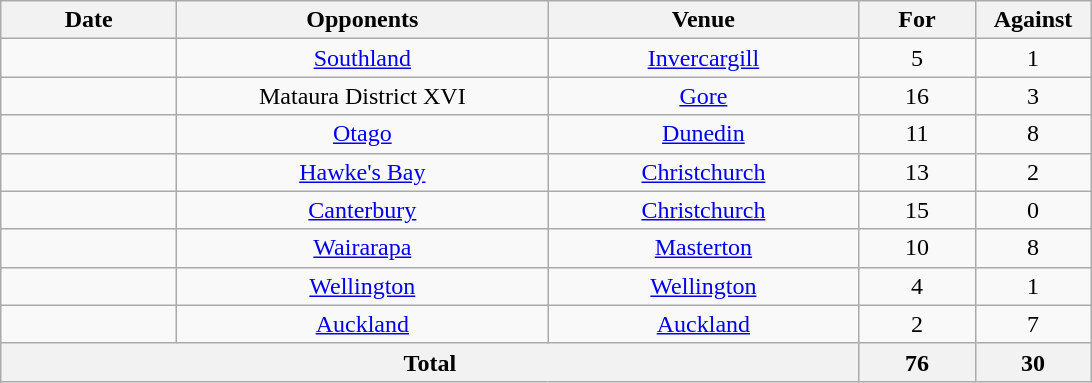<table class="wikitable sortable" style="text-align:center">
<tr>
<th width="110">Date</th>
<th width="240">Opponents</th>
<th width="200">Venue</th>
<th width="70">For</th>
<th width="70">Against</th>
</tr>
<tr>
<td></td>
<td><a href='#'>Southland</a></td>
<td><a href='#'>Invercargill</a></td>
<td>5</td>
<td>1</td>
</tr>
<tr>
<td></td>
<td>Mataura District XVI</td>
<td><a href='#'>Gore</a></td>
<td>16</td>
<td>3</td>
</tr>
<tr>
<td></td>
<td><a href='#'>Otago</a></td>
<td><a href='#'>Dunedin</a></td>
<td>11</td>
<td>8</td>
</tr>
<tr>
<td></td>
<td><a href='#'>Hawke's Bay</a></td>
<td><a href='#'>Christchurch</a></td>
<td>13</td>
<td>2</td>
</tr>
<tr>
<td></td>
<td><a href='#'>Canterbury</a></td>
<td><a href='#'>Christchurch</a></td>
<td>15</td>
<td>0</td>
</tr>
<tr>
<td></td>
<td><a href='#'>Wairarapa</a></td>
<td><a href='#'>Masterton</a></td>
<td>10</td>
<td>8</td>
</tr>
<tr>
<td></td>
<td><a href='#'>Wellington</a></td>
<td><a href='#'>Wellington</a></td>
<td>4</td>
<td>1</td>
</tr>
<tr>
<td></td>
<td><a href='#'>Auckland</a></td>
<td><a href='#'>Auckland</a></td>
<td>2</td>
<td>7</td>
</tr>
<tr class="sortbottom">
<th colspan=3>Total</th>
<th>76</th>
<th>30</th>
</tr>
</table>
